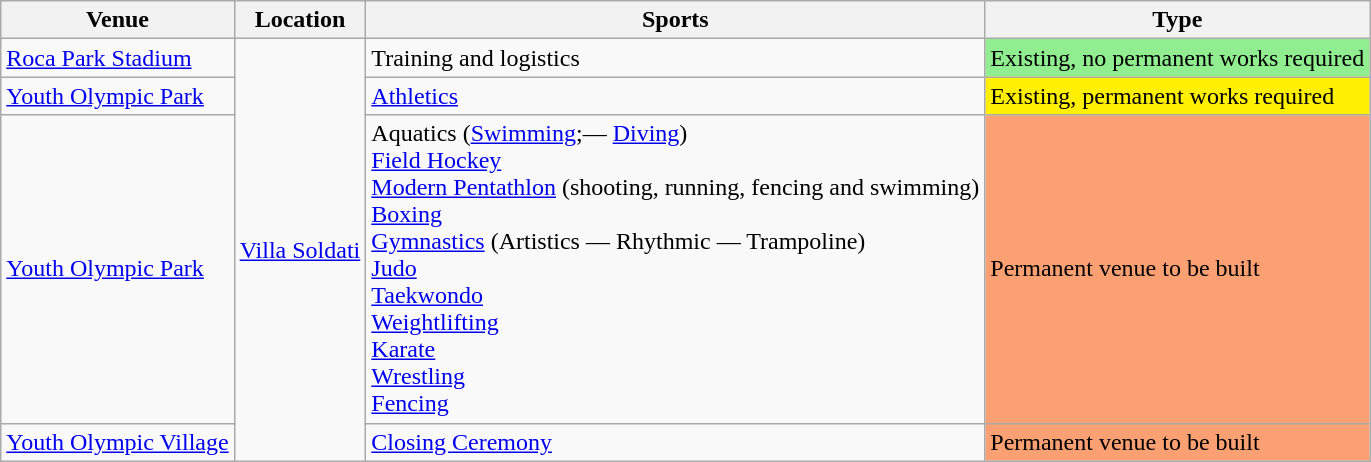<table class="wikitable sortable">
<tr>
<th>Venue</th>
<th>Location</th>
<th>Sports</th>
<th>Type</th>
</tr>
<tr>
<td><a href='#'>Roca Park Stadium</a></td>
<td rowspan=4><a href='#'>Villa Soldati</a></td>
<td>Training and logistics</td>
<td style="background:#90ee90;">Existing, no permanent works required</td>
</tr>
<tr>
<td><a href='#'>Youth Olympic Park</a></td>
<td><a href='#'>Athletics</a></td>
<td style="background:#ffef00;">Existing, permanent works required</td>
</tr>
<tr>
<td><a href='#'>Youth Olympic Park</a></td>
<td>Aquatics (<a href='#'>Swimming</a>;— <a href='#'>Diving</a>)<br><a href='#'>Field Hockey</a><br><a href='#'>Modern Pentathlon</a> (shooting, running, fencing and swimming)<br><a href='#'>Boxing</a><br><a href='#'>Gymnastics</a> (Artistics — Rhythmic — Trampoline)<br><a href='#'>Judo</a><br><a href='#'>Taekwondo</a><br><a href='#'>Weightlifting</a><br><a href='#'>Karate</a><br><a href='#'>Wrestling</a><br><a href='#'>Fencing</a><br></td>
<td style="background:#faa072;">Permanent venue to be built</td>
</tr>
<tr>
<td><a href='#'>Youth Olympic Village</a></td>
<td><a href='#'>Closing Ceremony</a></td>
<td style="background:#faa072;">Permanent venue to be built</td>
</tr>
</table>
